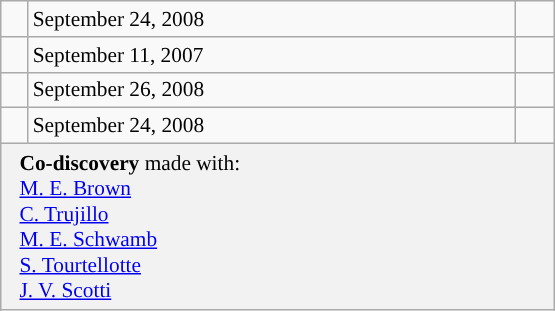<table class="wikitable" style="font-size: 89%; float: left; width: 26em; margin-right: 1em;">
<tr>
<td></td>
<td>September 24, 2008</td>
<td> </td>
</tr>
<tr>
<td></td>
<td>September 11, 2007</td>
<td> </td>
</tr>
<tr>
<td></td>
<td>September 26, 2008</td>
<td> </td>
</tr>
<tr>
<td></td>
<td>September 24, 2008</td>
<td> </td>
</tr>
<tr>
<th colspan=3 style="font-weight: normal; text-align: left; padding: 4px 12px;"><strong>Co-discovery</strong> made with:<br> <a href='#'>M. E. Brown</a><br> <a href='#'>C. Trujillo</a><br> <a href='#'>M. E. Schwamb</a><br> <a href='#'>S. Tourtellotte</a><br> <a href='#'>J. V. Scotti</a></th>
</tr>
</table>
